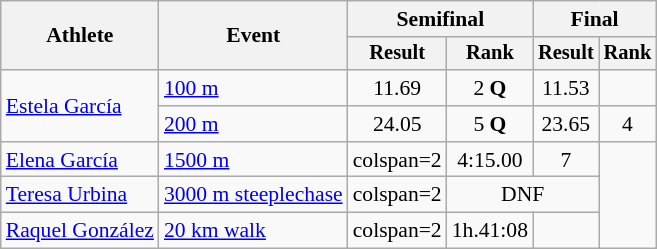<table class="wikitable" style="font-size:90%">
<tr>
<th rowspan="2">Athlete</th>
<th rowspan="2">Event</th>
<th colspan="2">Semifinal</th>
<th colspan="2">Final</th>
</tr>
<tr style="font-size:95%">
<th>Result</th>
<th>Rank</th>
<th>Result</th>
<th>Rank</th>
</tr>
<tr align=center>
<td align=left rowspan=2><a href='#'>Estela García</a></td>
<td align=left><a href='#'>100 m</a></td>
<td>11.69</td>
<td>2 <strong>Q</strong></td>
<td>11.53</td>
<td></td>
</tr>
<tr align=center>
<td align=left><a href='#'>200 m</a></td>
<td>24.05</td>
<td>5 <strong>Q</strong></td>
<td>23.65</td>
<td>4</td>
</tr>
<tr align=center>
<td align=left><a href='#'>Elena García</a></td>
<td align=left><a href='#'>1500 m</a></td>
<td>colspan=2 </td>
<td>4:15.00</td>
<td>7</td>
</tr>
<tr align=center>
<td align=left><a href='#'>Teresa Urbina</a></td>
<td align=left><a href='#'>3000 m steeplechase</a></td>
<td>colspan=2 </td>
<td colspan=2>DNF</td>
</tr>
<tr align=center>
<td align=left><a href='#'>Raquel González</a></td>
<td align=left><a href='#'>20 km walk</a></td>
<td>colspan=2 </td>
<td>1h.41:08</td>
<td></td>
</tr>
</table>
